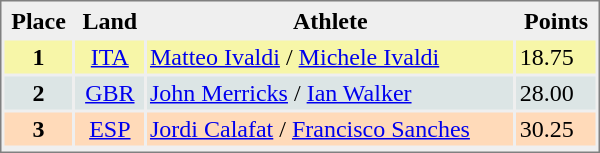<table style="border-style:solid; border-width:1px; border-color:#808080; background-color:#EFEFEF;" cellspacing="2" cellpadding="2" width="400">
<tr bgcolor="#EFEFEF">
<th>Place</th>
<th>Land</th>
<th>Athlete</th>
<th>Points</th>
</tr>
<tr align="center" valign="top" bgcolor="#F7F6A8">
<th>1</th>
<td><a href='#'>ITA</a></td>
<td align="left"><a href='#'>Matteo Ivaldi</a> / <a href='#'>Michele Ivaldi</a></td>
<td align="left">18.75</td>
</tr>
<tr align="center" valign="top" bgcolor="#DCE5E5">
<th>2</th>
<td><a href='#'>GBR</a></td>
<td align="left"><a href='#'>John Merricks</a> / <a href='#'>Ian Walker</a></td>
<td align="left">28.00</td>
</tr>
<tr align="center" valign="top" bgcolor="#FFDAB9">
<th>3</th>
<td><a href='#'>ESP</a></td>
<td align="left"><a href='#'>Jordi Calafat</a> / <a href='#'>Francisco Sanches</a></td>
<td align="left">30.25</td>
</tr>
<tr align="center" valign="top" bgcolor="#FFFFFF">
</tr>
</table>
